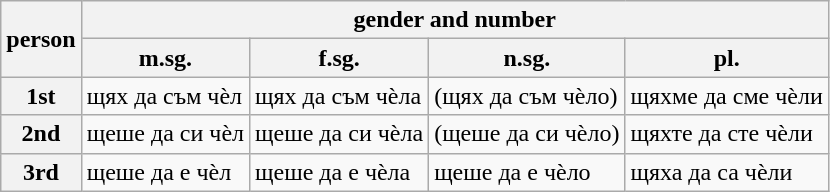<table class="wikitable">
<tr>
<th rowspan="2">person</th>
<th colspan="4">gender and number</th>
</tr>
<tr>
<th>m.sg.</th>
<th>f.sg.</th>
<th>n.sg.</th>
<th>pl.</th>
</tr>
<tr>
<th>1st</th>
<td>щях да съм чѐл</td>
<td>щях да съм чѐла</td>
<td>(щях да съм чѐло)</td>
<td>щяхме да сме чѐли</td>
</tr>
<tr>
<th>2nd</th>
<td>щеше да си чѐл</td>
<td>щеше да си чѐла</td>
<td>(щеше да си чѐлo)</td>
<td>щяхте да сте чѐли</td>
</tr>
<tr>
<th>3rd</th>
<td>щеше да е чѐл</td>
<td>щеше да е чѐла</td>
<td>щеше да е чѐло</td>
<td>щяха да са чѐли</td>
</tr>
</table>
